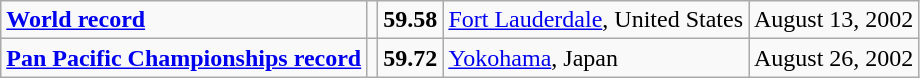<table class="wikitable">
<tr>
<td><strong><a href='#'>World record</a></strong></td>
<td></td>
<td><strong>59.58</strong></td>
<td><a href='#'>Fort Lauderdale</a>, United States</td>
<td>August 13, 2002</td>
</tr>
<tr>
<td><strong><a href='#'>Pan Pacific Championships record</a></strong></td>
<td></td>
<td><strong>59.72</strong></td>
<td><a href='#'>Yokohama</a>, Japan</td>
<td>August 26, 2002</td>
</tr>
</table>
